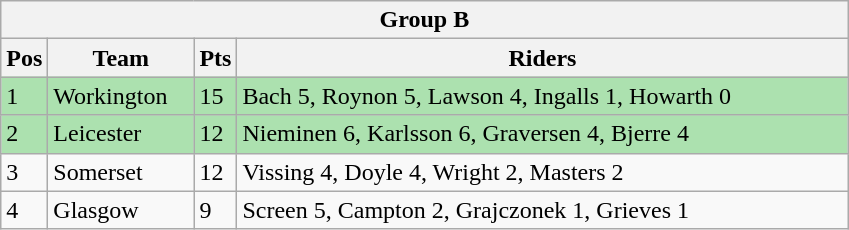<table class="wikitable">
<tr>
<th colspan="4">Group B</th>
</tr>
<tr>
<th width=20>Pos</th>
<th width=90>Team</th>
<th width=20>Pts</th>
<th width=400>Riders</th>
</tr>
<tr style="background:#ACE1AF;">
<td>1</td>
<td align=left>Workington</td>
<td>15</td>
<td>Bach 5, Roynon 5, Lawson 4, Ingalls 1, Howarth 0</td>
</tr>
<tr style="background:#ACE1AF;">
<td>2</td>
<td align=left>Leicester</td>
<td>12</td>
<td>Nieminen 6, Karlsson 6, Graversen 4, Bjerre 4</td>
</tr>
<tr>
<td>3</td>
<td align=left>Somerset</td>
<td>12</td>
<td>Vissing 4, Doyle 4, Wright 2, Masters 2</td>
</tr>
<tr>
<td>4</td>
<td align=left>Glasgow</td>
<td>9</td>
<td>Screen 5, Campton 2, Grajczonek 1, Grieves 1</td>
</tr>
</table>
